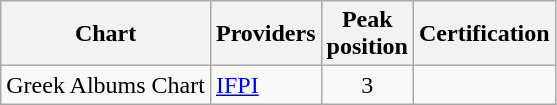<table class="wikitable">
<tr style="background:#ebf5ff;">
<th align="left">Chart</th>
<th align="left">Providers</th>
<th align="left">Peak<br>position</th>
<th align="left">Certification</th>
</tr>
<tr>
<td align="left">Greek Albums Chart</td>
<td align="left"><a href='#'>IFPI</a></td>
<td style="text-align:center;">3</td>
<td align="left"></td>
</tr>
</table>
